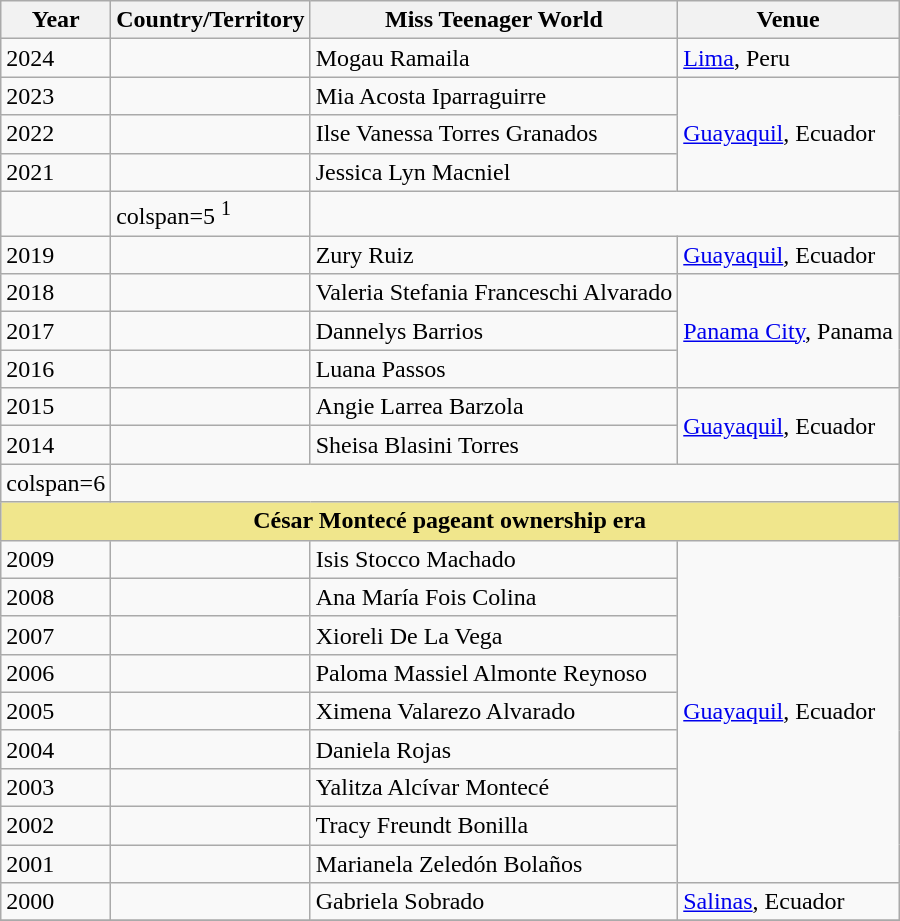<table class="wikitable">
<tr>
<th>Year</th>
<th>Country/Territory</th>
<th>Miss Teenager World</th>
<th>Venue</th>
</tr>
<tr>
<td>2024</td>
<td></td>
<td>Mogau Ramaila</td>
<td><a href='#'>Lima</a>, Peru</td>
</tr>
<tr>
<td>2023</td>
<td></td>
<td>Mia Acosta Iparraguirre</td>
<td rowspan=3><a href='#'>Guayaquil</a>, Ecuador</td>
</tr>
<tr>
<td>2022</td>
<td></td>
<td>Ilse Vanessa Torres Granados</td>
</tr>
<tr>
<td>2021</td>
<td></td>
<td>Jessica Lyn Macniel</td>
</tr>
<tr>
<td></td>
<td>colspan=5 <sup>1</sup></td>
</tr>
<tr>
<td>2019</td>
<td></td>
<td>Zury Ruiz</td>
<td><a href='#'>Guayaquil</a>, Ecuador</td>
</tr>
<tr>
<td>2018</td>
<td></td>
<td>Valeria Stefania Franceschi Alvarado</td>
<td rowspan=3><a href='#'>Panama City</a>, Panama</td>
</tr>
<tr>
<td>2017</td>
<td></td>
<td>Dannelys Barrios</td>
</tr>
<tr>
<td>2016</td>
<td></td>
<td>Luana Passos</td>
</tr>
<tr>
<td>2015</td>
<td></td>
<td>Angie Larrea Barzola</td>
<td rowspan=2><a href='#'>Guayaquil</a>, Ecuador</td>
</tr>
<tr>
<td>2014</td>
<td></td>
<td>Sheisa Blasini Torres</td>
</tr>
<tr>
<td>colspan=6 </td>
</tr>
<tr>
<td bgcolor=khaki align=center colspan=7><strong>César Montecé pageant ownership era</strong></td>
</tr>
<tr>
<td>2009</td>
<td></td>
<td>Isis Stocco Machado</td>
<td rowspan=9><a href='#'>Guayaquil</a>, Ecuador</td>
</tr>
<tr>
<td>2008</td>
<td></td>
<td>Ana María Fois Colina</td>
</tr>
<tr>
<td>2007</td>
<td></td>
<td>Xioreli De La Vega</td>
</tr>
<tr>
<td>2006</td>
<td></td>
<td>Paloma Massiel Almonte Reynoso</td>
</tr>
<tr>
<td>2005</td>
<td></td>
<td>Ximena Valarezo Alvarado</td>
</tr>
<tr>
<td>2004</td>
<td></td>
<td>Daniela Rojas</td>
</tr>
<tr>
<td>2003</td>
<td></td>
<td>Yalitza Alcívar Montecé</td>
</tr>
<tr>
<td>2002</td>
<td></td>
<td>Tracy Freundt Bonilla </td>
</tr>
<tr>
<td>2001</td>
<td></td>
<td>Marianela Zeledón Bolaños</td>
</tr>
<tr>
<td>2000</td>
<td></td>
<td>Gabriela Sobrado</td>
<td><a href='#'>Salinas</a>, Ecuador</td>
</tr>
<tr>
</tr>
</table>
